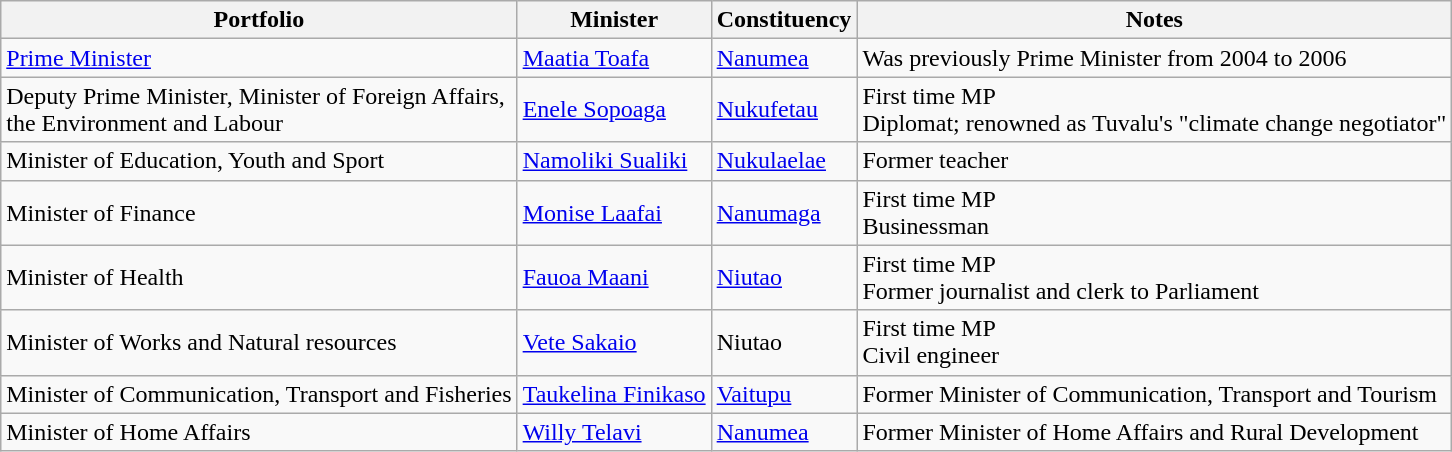<table class="wikitable">
<tr>
<th>Portfolio</th>
<th>Minister</th>
<th>Constituency</th>
<th>Notes</th>
</tr>
<tr>
<td><a href='#'>Prime Minister</a></td>
<td><a href='#'>Maatia Toafa</a></td>
<td><a href='#'>Nanumea</a></td>
<td>Was previously Prime Minister from 2004 to 2006</td>
</tr>
<tr>
<td>Deputy Prime Minister, Minister of Foreign Affairs,<br>the Environment and Labour</td>
<td><a href='#'>Enele Sopoaga</a></td>
<td><a href='#'>Nukufetau</a></td>
<td>First time MP<br>Diplomat; renowned as Tuvalu's "climate change negotiator"</td>
</tr>
<tr>
<td>Minister of Education, Youth and Sport</td>
<td><a href='#'>Namoliki Sualiki</a></td>
<td><a href='#'>Nukulaelae</a></td>
<td>Former teacher</td>
</tr>
<tr>
<td>Minister of Finance</td>
<td><a href='#'>Monise Laafai</a></td>
<td><a href='#'>Nanumaga</a></td>
<td>First time MP<br>Businessman</td>
</tr>
<tr>
<td>Minister of Health</td>
<td><a href='#'>Fauoa Maani</a></td>
<td><a href='#'>Niutao</a></td>
<td>First time MP<br>Former journalist and clerk to Parliament</td>
</tr>
<tr>
<td>Minister of Works and Natural resources</td>
<td><a href='#'>Vete Sakaio</a></td>
<td>Niutao</td>
<td>First time MP<br>Civil engineer</td>
</tr>
<tr>
<td>Minister of Communication, Transport and Fisheries</td>
<td><a href='#'>Taukelina Finikaso</a></td>
<td><a href='#'>Vaitupu</a></td>
<td>Former Minister of Communication, Transport and Tourism</td>
</tr>
<tr>
<td>Minister of Home Affairs</td>
<td><a href='#'>Willy Telavi</a></td>
<td><a href='#'>Nanumea</a></td>
<td>Former Minister of Home Affairs and Rural Development</td>
</tr>
</table>
